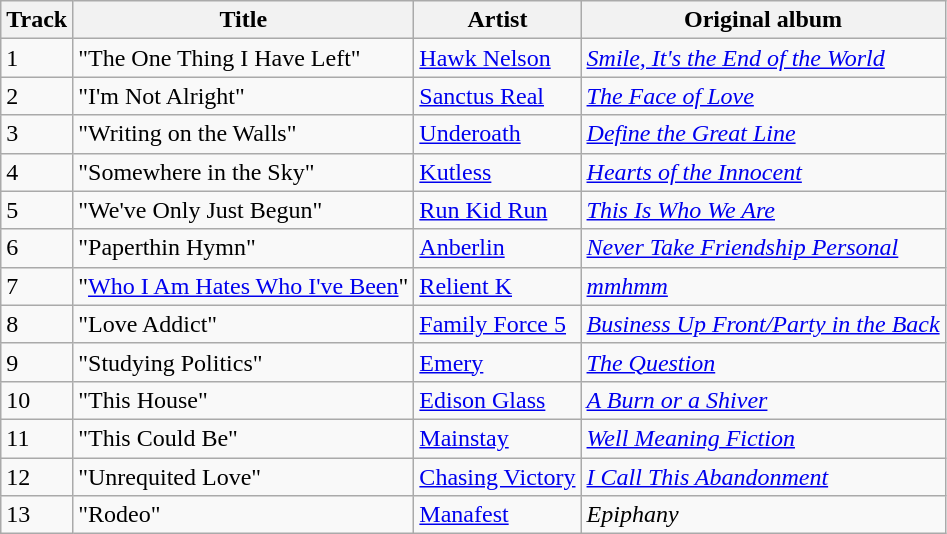<table class="wikitable">
<tr>
<th>Track</th>
<th>Title</th>
<th>Artist</th>
<th>Original album</th>
</tr>
<tr style="text-align:left; vertical-align:top;">
<td>1</td>
<td>"The One Thing I Have Left"</td>
<td><a href='#'>Hawk Nelson</a></td>
<td><em><a href='#'>Smile, It's the End of the World</a></em></td>
</tr>
<tr style="text-align:left; vertical-align:top;">
<td>2</td>
<td>"I'm Not Alright"</td>
<td><a href='#'>Sanctus Real</a></td>
<td><em><a href='#'>The Face of Love</a></em></td>
</tr>
<tr style="text-align:left; vertical-align:top;">
<td>3</td>
<td>"Writing on the Walls"</td>
<td><a href='#'>Underoath</a></td>
<td><em><a href='#'>Define the Great Line</a></em></td>
</tr>
<tr style="text-align:left; vertical-align:top;">
<td>4</td>
<td>"Somewhere in the Sky"</td>
<td><a href='#'>Kutless</a></td>
<td><em><a href='#'>Hearts of the Innocent</a></em></td>
</tr>
<tr style="text-align:left; vertical-align:top;">
<td>5</td>
<td>"We've Only Just Begun"</td>
<td><a href='#'>Run Kid Run</a></td>
<td><em><a href='#'>This Is Who We Are</a></em></td>
</tr>
<tr style="text-align:left; vertical-align:top;">
<td>6</td>
<td>"Paperthin Hymn"</td>
<td><a href='#'>Anberlin</a></td>
<td><em><a href='#'>Never Take Friendship Personal</a></em></td>
</tr>
<tr style="text-align:left; vertical-align:top;">
<td>7</td>
<td>"<a href='#'>Who I Am Hates Who I've Been</a>"</td>
<td><a href='#'>Relient K</a></td>
<td><em><a href='#'>mmhmm</a></em></td>
</tr>
<tr style="text-align:left; vertical-align:top;">
<td>8</td>
<td>"Love Addict"</td>
<td><a href='#'>Family Force 5</a></td>
<td><em><a href='#'>Business Up Front/Party in the Back</a></em></td>
</tr>
<tr>
<td>9</td>
<td>"Studying Politics"</td>
<td><a href='#'>Emery</a></td>
<td><em><a href='#'>The Question</a></em></td>
</tr>
<tr style="text-align:left; vertical-align:top;">
<td>10</td>
<td>"This House"</td>
<td><a href='#'>Edison Glass</a></td>
<td><em><a href='#'>A Burn or a Shiver</a></em></td>
</tr>
<tr style="text-align:left; vertical-align:top;">
<td>11</td>
<td>"This Could Be"</td>
<td><a href='#'>Mainstay</a></td>
<td><em><a href='#'>Well Meaning Fiction</a></em></td>
</tr>
<tr style="text-align:left; vertical-align:top;">
<td>12</td>
<td>"Unrequited Love"</td>
<td><a href='#'>Chasing Victory</a></td>
<td><em><a href='#'>I Call This Abandonment</a></em></td>
</tr>
<tr style="text-align:left; vertical-align:top;">
<td>13</td>
<td>"Rodeo"</td>
<td><a href='#'>Manafest</a></td>
<td><em>Epiphany</em></td>
</tr>
</table>
